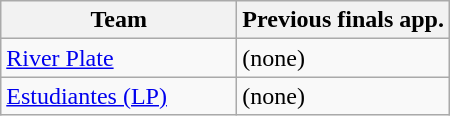<table class="wikitable">
<tr>
<th width=150px>Team</th>
<th>Previous finals app.</th>
</tr>
<tr>
<td><a href='#'>River Plate</a></td>
<td>(none)</td>
</tr>
<tr>
<td><a href='#'>Estudiantes (LP)</a></td>
<td>(none)</td>
</tr>
</table>
